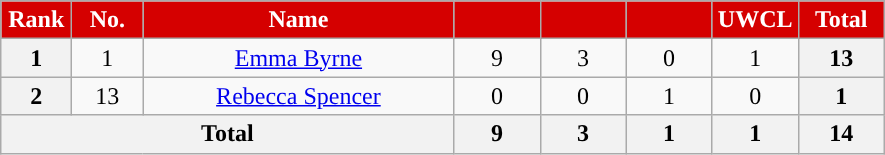<table class="wikitable" style="text-align:center; font-size:100%; ">
<tr>
<th style="background:#d50000; color:white; text-align:center; width:40px">Rank</th>
<th style="background:#d50000; color:white; text-align:center; width:40px">No.</th>
<th style="background:#d50000; color:white; text-align:center; width:200px">Name</th>
<th style="background:#d50000; color:white; text-align:center; width:50px;"><a href='#'></a></th>
<th style="background:#d50000; color:white; text-align:center; width:50px;"><a href='#'></a></th>
<th style="background:#d50000; color:white; text-align:center; width:50px;"></th>
<th style="background:#d50000; color:white; text-align:center; width:50px;">UWCL</th>
<th style="background:#d50000; color:white; text-align:center; width:50px;">Total</th>
</tr>
<tr>
<th>1</th>
<td>1</td>
<td> <a href='#'>Emma Byrne</a></td>
<td>9</td>
<td>3</td>
<td>0</td>
<td>1</td>
<th>13</th>
</tr>
<tr>
<th>2</th>
<td>13</td>
<td><em></em> <a href='#'>Rebecca Spencer</a></td>
<td>0</td>
<td>0</td>
<td>1</td>
<td>0</td>
<th>1</th>
</tr>
<tr>
<th colspan="3">Total</th>
<th>9</th>
<th>3</th>
<th>1</th>
<th>1</th>
<th>14</th>
</tr>
</table>
